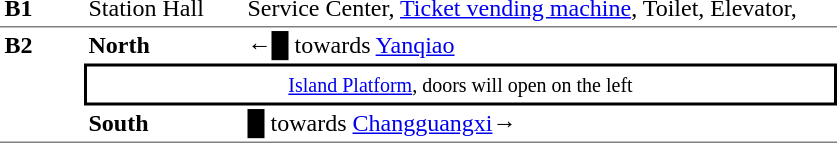<table table border=0 cellspacing=0 cellpadding=3>
<tr>
<td style="border-bottom:solid 1px gray;border-top:solid 0px gray;" width=50 valign=top><strong>B1</strong></td>
<td style="border-top:solid 0px gray;border-bottom:solid 1px gray;" width=100 valign=top>Station Hall</td>
<td style="border-top:solid 0px gray;border-bottom:solid 1px gray;" width=390 valign=top>Service Center, <a href='#'>Ticket vending machine</a>, Toilet, Elevator,</td>
</tr>
<tr>
<td style="border-top:solid 0px gray;border-bottom:solid 1px gray;" width=50 rowspan=3 valign=top><strong>B2</strong></td>
<td style="border-top:solid 0px gray;" width=100><strong>North</strong></td>
<td style="border-top:solid 0px gray;" width=390>←<span>█</span>  towards <a href='#'>Yanqiao</a></td>
</tr>
<tr>
<td style="border-top:solid 2px black;border-right:solid 2px black;border-left:solid 2px black;border-bottom:solid 2px black;text-align:center;" colspan=2><small><a href='#'>Island Platform</a>, doors will open on the left</small></td>
</tr>
<tr>
<td style="border-bottom:solid 1px gray;"><strong>South</strong></td>
<td style="border-bottom:solid 1px gray;"><span>█</span> towards <a href='#'>Changguangxi</a>→</td>
</tr>
</table>
